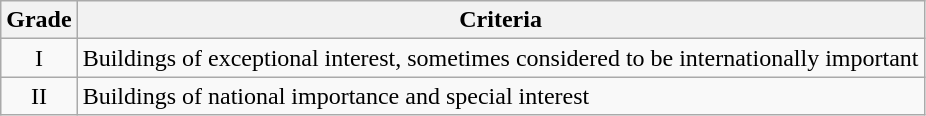<table class="wikitable">
<tr>
<th>Grade</th>
<th>Criteria</th>
</tr>
<tr>
<td align="center" >I</td>
<td>Buildings of exceptional interest, sometimes considered to be internationally important</td>
</tr>
<tr>
<td align="center" >II</td>
<td>Buildings of national importance and special interest</td>
</tr>
</table>
